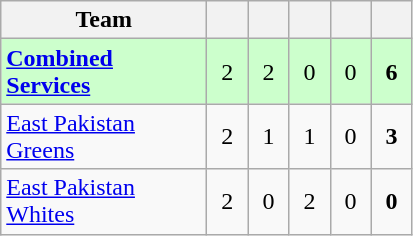<table class="wikitable sortable" style="text-align:center";"font-size:95%">
<tr>
<th style="width:130px;">Team</th>
<th style="width:20px;"></th>
<th style="width:20px;"></th>
<th style="width:20px;"></th>
<th style="width:20px;"></th>
<th style="width:20px;"></th>
</tr>
<tr bgcolor="#ccffcc">
<td style="text-align:left"><strong><a href='#'>Combined Services</a></strong></td>
<td>2</td>
<td>2</td>
<td>0</td>
<td>0</td>
<td><strong>6</strong></td>
</tr>
<tr>
<td style="text-align:left"><a href='#'>East Pakistan Greens</a></td>
<td>2</td>
<td>1</td>
<td>1</td>
<td>0</td>
<td><strong>3</strong></td>
</tr>
<tr>
<td style="text-align:left"><a href='#'>East Pakistan Whites</a></td>
<td>2</td>
<td>0</td>
<td>2</td>
<td>0</td>
<td><strong>0</strong></td>
</tr>
</table>
